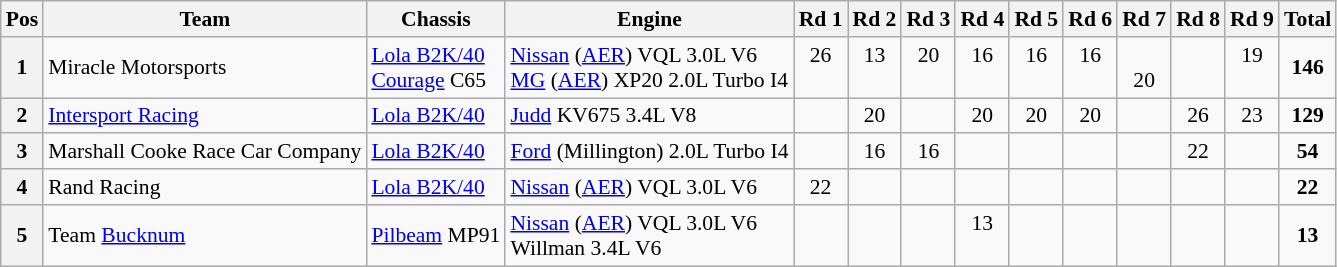<table class="wikitable" style="font-size: 90%;">
<tr>
<th>Pos</th>
<th>Team</th>
<th>Chassis</th>
<th>Engine</th>
<th>Rd 1</th>
<th>Rd 2</th>
<th>Rd 3</th>
<th>Rd 4</th>
<th>Rd 5</th>
<th>Rd 6</th>
<th>Rd 7</th>
<th>Rd 8</th>
<th>Rd 9</th>
<th>Total</th>
</tr>
<tr>
<th>1</th>
<td> Miracle Motorsports</td>
<td><a href='#'>Lola B2K/40</a><br><a href='#'>Courage</a> C65</td>
<td><a href='#'>Nissan</a> (<a href='#'>AER</a>) VQL 3.0L V6<br><a href='#'>MG</a> (<a href='#'>AER</a>) XP20 2.0L Turbo I4</td>
<td align="center">26<br><br></td>
<td align="center">13<br><br></td>
<td align="center">20<br><br></td>
<td align="center">16<br><br></td>
<td align="center">16<br><br></td>
<td align="center">16<br><br></td>
<td align="center"><br>20</td>
<td></td>
<td align="center">19<br><br></td>
<td align="center"><strong>146</strong></td>
</tr>
<tr>
<th>2</th>
<td> <a href='#'>Intersport Racing</a></td>
<td><a href='#'>Lola B2K/40</a></td>
<td><a href='#'>Judd</a> KV675 3.4L V8</td>
<td></td>
<td align="center">20</td>
<td></td>
<td align="center">20</td>
<td align="center">20</td>
<td align="center">20</td>
<td></td>
<td align="center">26</td>
<td align="center">23</td>
<td align="center"><strong>129</strong></td>
</tr>
<tr>
<th>3</th>
<td> Marshall Cooke Race Car Company</td>
<td><a href='#'>Lola B2K/40</a></td>
<td><a href='#'>Ford</a> (Millington) 2.0L Turbo I4</td>
<td></td>
<td align="center">16</td>
<td align="center">16</td>
<td></td>
<td></td>
<td></td>
<td></td>
<td align="center">22</td>
<td></td>
<td align="center"><strong>54</strong></td>
</tr>
<tr>
<th>4</th>
<td> Rand Racing</td>
<td><a href='#'>Lola B2K/40</a></td>
<td><a href='#'>Nissan</a> (<a href='#'>AER</a>) VQL 3.0L V6</td>
<td align="center">22</td>
<td></td>
<td></td>
<td></td>
<td></td>
<td></td>
<td></td>
<td></td>
<td></td>
<td align="center"><strong>22</strong></td>
</tr>
<tr>
<th>5</th>
<td> Team <a href='#'>Bucknum</a></td>
<td><a href='#'>Pilbeam</a> MP91</td>
<td><a href='#'>Nissan</a> (<a href='#'>AER</a>) VQL 3.0L V6<br>Willman 3.4L V6</td>
<td></td>
<td></td>
<td></td>
<td align="center">13<br><br></td>
<td></td>
<td></td>
<td></td>
<td></td>
<td></td>
<td align="center"><strong>13</strong></td>
</tr>
</table>
